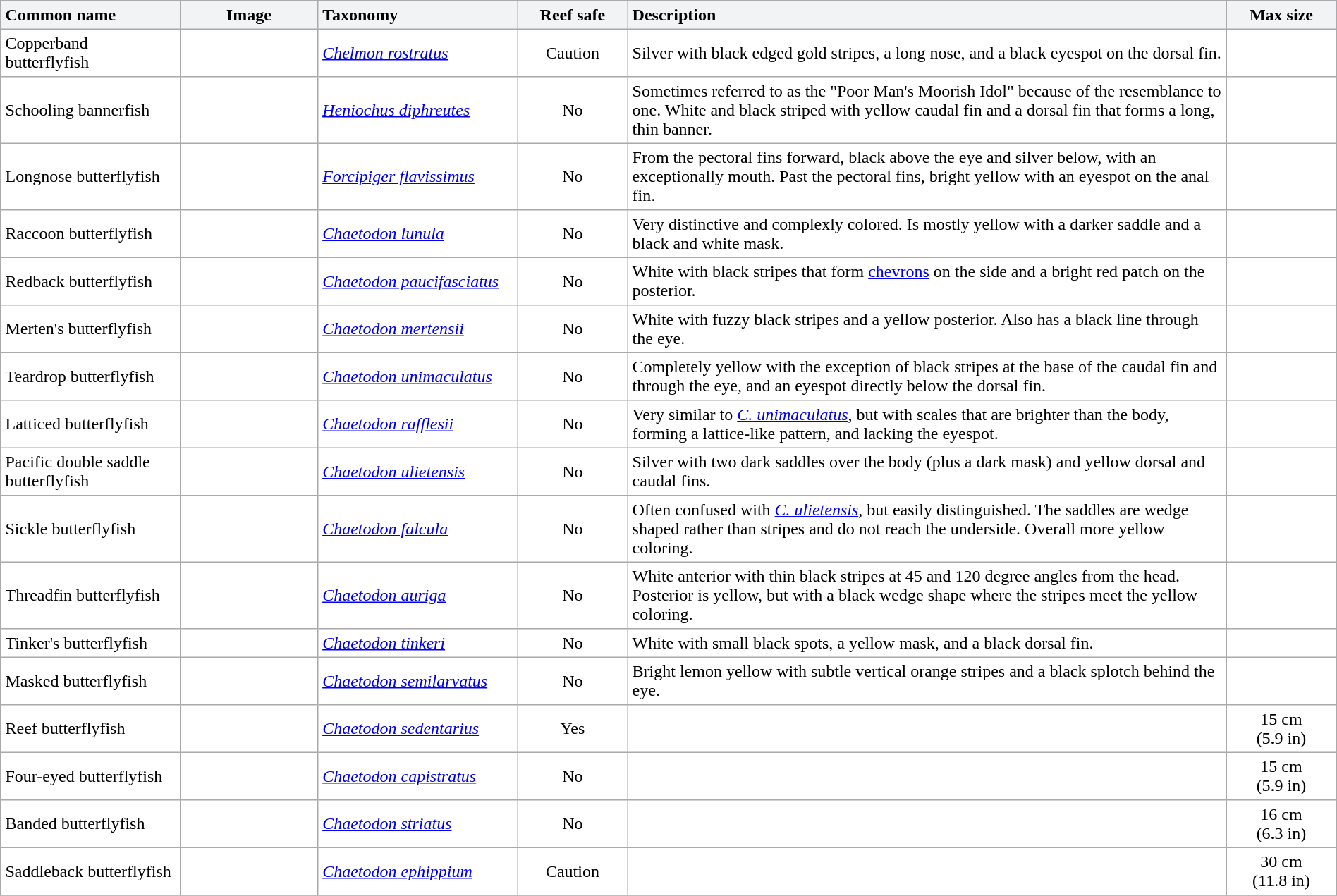<table class="sortable collapsible" cellpadding="4" width="100%" border="1" style="border:1px solid #aaa; border-collapse:collapse">
<tr>
<th align="left" style="background:#F2F3F4" width="170px">Common name</th>
<th style="background:#F2F3F4" width="130px" class="unsortable">Image</th>
<th align="left" style="background:#F2F3F4" width="190px">Taxonomy</th>
<th style="background:#F2F3F4" width="100px">Reef safe</th>
<th align="left" style="background:#F2F3F4" width="610px" class="unsortable">Description</th>
<th style="background:#F2F3F4" width="100px">Max size</th>
</tr>
<tr>
<td>Copperband butterflyfish</td>
<td></td>
<td><em><a href='#'>Chelmon rostratus</a></em></td>
<td align="center">Caution</td>
<td>Silver with black edged gold stripes, a long nose, and a black eyespot on the dorsal fin.</td>
<td align="center"></td>
</tr>
<tr>
<td>Schooling bannerfish</td>
<td></td>
<td><em><a href='#'>Heniochus diphreutes</a></em></td>
<td align="center">No</td>
<td>Sometimes referred to as the "Poor Man's Moorish Idol" because of the resemblance to one. White and black striped with yellow caudal fin and a dorsal fin that forms a long, thin banner.</td>
<td align="center"></td>
</tr>
<tr>
<td>Longnose butterflyfish</td>
<td></td>
<td><em><a href='#'>Forcipiger flavissimus</a></em></td>
<td align="center">No</td>
<td>From the pectoral fins forward, black above the eye and silver below, with an exceptionally mouth. Past the pectoral fins, bright yellow with an eyespot on the anal fin.</td>
<td align="center"></td>
</tr>
<tr>
<td>Raccoon butterflyfish</td>
<td></td>
<td><em><a href='#'>Chaetodon lunula</a></em></td>
<td align="center">No</td>
<td>Very distinctive and complexly colored. Is mostly yellow with a darker saddle and a black and white mask.</td>
<td align="center"></td>
</tr>
<tr>
<td>Redback butterflyfish</td>
<td></td>
<td><em><a href='#'>Chaetodon paucifasciatus</a></em></td>
<td align="center">No</td>
<td>White with black stripes that form <a href='#'>chevrons</a> on the side and a bright red patch on the posterior.</td>
<td align="center"></td>
</tr>
<tr>
<td>Merten's butterflyfish</td>
<td></td>
<td><em><a href='#'>Chaetodon mertensii</a></em></td>
<td align="center">No</td>
<td>White with fuzzy black stripes and a yellow posterior. Also has a black line through the eye.</td>
<td align="center"></td>
</tr>
<tr>
<td>Teardrop butterflyfish</td>
<td></td>
<td><em><a href='#'>Chaetodon unimaculatus</a></em></td>
<td align="center">No</td>
<td>Completely yellow with the exception of black stripes at the base of the caudal fin and through the eye, and an eyespot directly below the dorsal fin.</td>
<td align="center"></td>
</tr>
<tr>
<td>Latticed butterflyfish</td>
<td></td>
<td><em><a href='#'>Chaetodon rafflesii</a></em></td>
<td align="center">No</td>
<td>Very similar to <em><a href='#'>C. unimaculatus</a></em>, but with scales that are brighter than the body, forming a lattice-like pattern, and lacking the eyespot.</td>
<td align="center"></td>
</tr>
<tr>
<td>Pacific double saddle butterflyfish</td>
<td></td>
<td><em><a href='#'>Chaetodon ulietensis</a></em></td>
<td align="center">No</td>
<td>Silver with two dark saddles over the body (plus a dark mask) and yellow dorsal and caudal fins.</td>
<td align="center"></td>
</tr>
<tr>
<td>Sickle butterflyfish</td>
<td></td>
<td><em><a href='#'>Chaetodon falcula</a></em></td>
<td align="center">No</td>
<td>Often confused with <em><a href='#'>C. ulietensis</a></em>, but easily distinguished. The saddles are wedge shaped rather than stripes and do not reach the underside. Overall more yellow coloring.</td>
<td align="center"></td>
</tr>
<tr>
<td>Threadfin butterflyfish</td>
<td></td>
<td><em><a href='#'>Chaetodon auriga</a></em></td>
<td align="center">No</td>
<td>White anterior with thin black stripes at 45 and 120 degree angles from the head. Posterior is yellow, but with a black wedge shape where the stripes meet the yellow coloring.</td>
<td align="center"></td>
</tr>
<tr>
<td>Tinker's butterflyfish</td>
<td></td>
<td><em><a href='#'>Chaetodon tinkeri</a></em></td>
<td align="center">No</td>
<td>White with small black spots, a yellow mask, and a black dorsal fin.</td>
<td align="center"></td>
</tr>
<tr>
<td>Masked butterflyfish</td>
<td></td>
<td><em><a href='#'>Chaetodon semilarvatus</a></em></td>
<td align="center">No</td>
<td>Bright lemon yellow with subtle vertical orange stripes and a black splotch behind the eye.</td>
<td align="center"></td>
</tr>
<tr>
<td>Reef butterflyfish</td>
<td></td>
<td><em><a href='#'>Chaetodon sedentarius</a></em></td>
<td align="center">Yes</td>
<td></td>
<td align="center">15 cm<br>(5.9 in)</td>
</tr>
<tr>
<td>Four-eyed butterflyfish</td>
<td></td>
<td><em><a href='#'>Chaetodon capistratus</a></em></td>
<td align="center">No</td>
<td></td>
<td align="center">15 cm<br>(5.9 in)</td>
</tr>
<tr>
<td>Banded butterflyfish</td>
<td></td>
<td><em><a href='#'>Chaetodon striatus</a></em></td>
<td align="center">No</td>
<td></td>
<td align="center">16 cm<br>(6.3 in)</td>
</tr>
<tr>
<td>Saddleback butterflyfish</td>
<td></td>
<td><em><a href='#'>Chaetodon ephippium</a></em></td>
<td align="center">Caution</td>
<td></td>
<td align="center">30 cm<br>(11.8 in)</td>
</tr>
<tr>
</tr>
</table>
